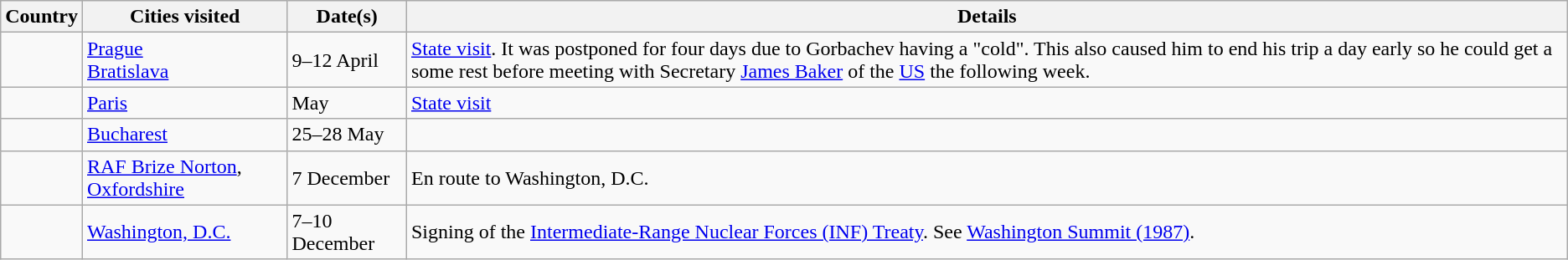<table class="wikitable sortable outercollapse">
<tr>
<th scope=col>Country</th>
<th scope=col>Cities visited</th>
<th scope=col>Date(s)</th>
<th scope=col class="unsortable">Details</th>
</tr>
<tr>
<td></td>
<td><a href='#'>Prague</a><br><a href='#'>Bratislava</a></td>
<td>9–12 April</td>
<td><a href='#'>State visit</a>. It was postponed for four days due to Gorbachev having a "cold". This also caused him to end his trip a day early so he could get a some rest before meeting with Secretary <a href='#'>James Baker</a> of the <a href='#'>US</a> the following week.</td>
</tr>
<tr>
<td></td>
<td><a href='#'>Paris</a></td>
<td>May</td>
<td><a href='#'>State visit</a></td>
</tr>
<tr>
<td></td>
<td><a href='#'>Bucharest</a></td>
<td>25–28 May</td>
<td></td>
</tr>
<tr>
<td></td>
<td><a href='#'>RAF Brize Norton</a>, <a href='#'>Oxfordshire</a></td>
<td>7 December</td>
<td>En route to Washington, D.C.</td>
</tr>
<tr>
<td></td>
<td><a href='#'>Washington, D.C.</a></td>
<td>7–10 December</td>
<td>Signing of the <a href='#'>Intermediate-Range Nuclear Forces (INF) Treaty</a>. See <a href='#'>Washington Summit (1987)</a>.</td>
</tr>
</table>
